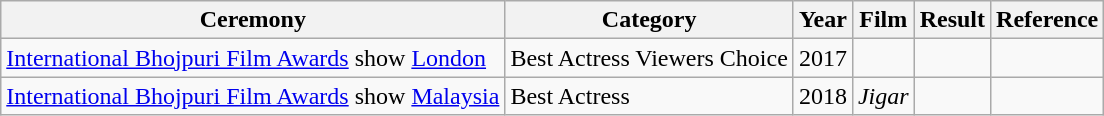<table class="wikitable">
<tr>
<th>Ceremony</th>
<th>Category</th>
<th>Year</th>
<th>Film</th>
<th>Result</th>
<th>Reference</th>
</tr>
<tr>
<td><a href='#'>International Bhojpuri Film Awards</a> show <a href='#'>London</a></td>
<td>Best Actress Viewers Choice</td>
<td>2017</td>
<td></td>
<td></td>
<td></td>
</tr>
<tr>
<td><a href='#'>International Bhojpuri Film Awards</a> show <a href='#'>Malaysia</a></td>
<td>Best Actress</td>
<td>2018</td>
<td><em>Jigar</em></td>
<td></td>
<td></td>
</tr>
</table>
